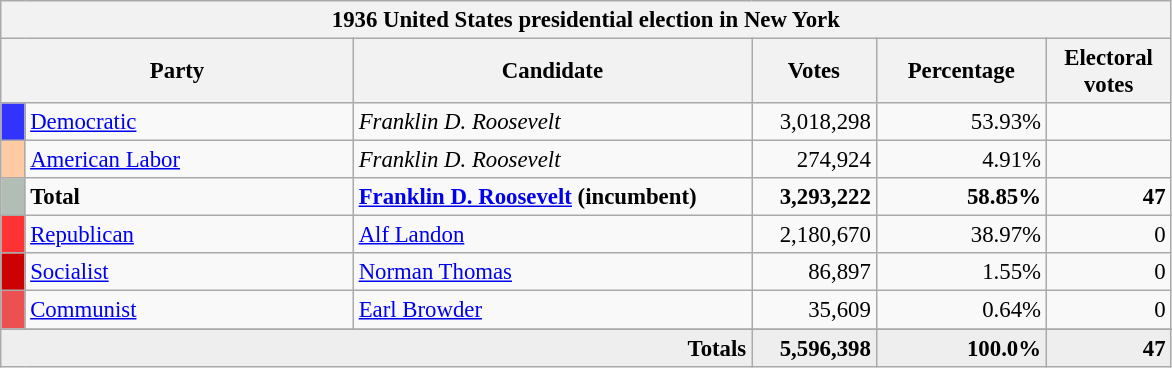<table class="wikitable" style="font-size: 95%;">
<tr>
<th colspan="6">1936 United States presidential election in New York</th>
</tr>
<tr>
<th colspan="2" style="width: 15em">Party</th>
<th style="width: 17em">Candidate</th>
<th style="width: 5em">Votes</th>
<th style="width: 7em">Percentage</th>
<th style="width: 5em">Electoral votes</th>
</tr>
<tr>
<th style="background-color:#3333FF; width: 3px"></th>
<td style="width: 130px"><a href='#'>Democratic</a></td>
<td><em>Franklin D. Roosevelt</em></td>
<td align="right">3,018,298</td>
<td align="right">53.93%</td>
<td align="right"></td>
</tr>
<tr>
<th style="background-color:#FFCBA4; width: 3px"></th>
<td style="width: 130px"><a href='#'>American Labor</a></td>
<td><em>Franklin D. Roosevelt</em></td>
<td align="right">274,924</td>
<td align="right">4.91%</td>
<td align="right"></td>
</tr>
<tr>
<th style="background-color:#B2BEB5; width: 3px"></th>
<td style="width: 130px"><strong>Total</strong></td>
<td><strong><a href='#'>Franklin D. Roosevelt</a> (incumbent)</strong></td>
<td align="right"><strong>3,293,222</strong></td>
<td align="right"><strong>58.85%</strong></td>
<td align="right"><strong>47</strong></td>
</tr>
<tr>
<th style="background-color:#FF3333; width: 3px"></th>
<td style="width: 130px"><a href='#'>Republican</a></td>
<td><a href='#'>Alf Landon</a></td>
<td align="right">2,180,670</td>
<td align="right">38.97%</td>
<td align="right">0</td>
</tr>
<tr>
<th style="background-color:#CC0000; width: 3px"></th>
<td style="width: 130px"><a href='#'>Socialist</a></td>
<td><a href='#'>Norman Thomas</a></td>
<td align="right">86,897</td>
<td align="right">1.55%</td>
<td align="right">0</td>
</tr>
<tr>
<th style="background-color:#EC5050; width: 3px"></th>
<td style="width: 130px"><a href='#'>Communist</a></td>
<td><a href='#'>Earl Browder</a></td>
<td align="right">35,609</td>
<td align="right">0.64%</td>
<td align="right">0</td>
</tr>
<tr>
</tr>
<tr bgcolor="#EEEEEE">
<td colspan="3" align="right"><strong>Totals</strong></td>
<td align="right"><strong>5,596,398</strong></td>
<td align="right"><strong>100.0%</strong></td>
<td align="right"><strong>47</strong></td>
</tr>
</table>
